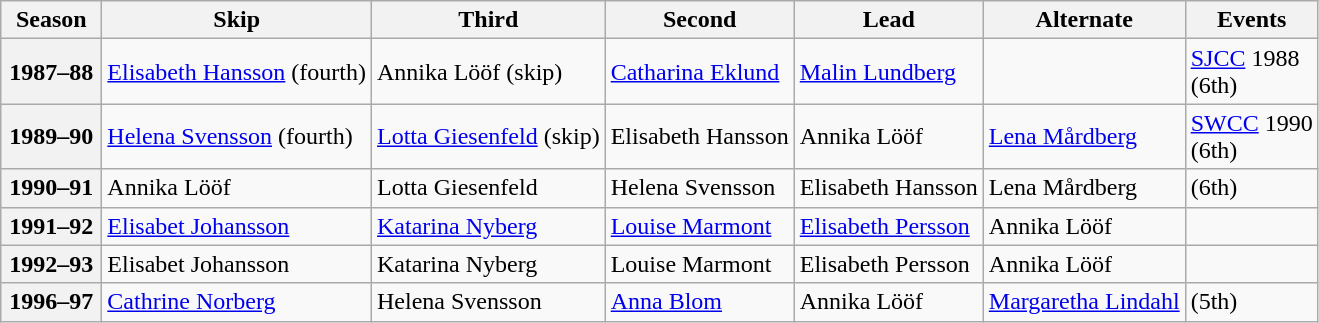<table class="wikitable">
<tr>
<th scope="col" width=60>Season</th>
<th scope="col">Skip</th>
<th scope="col">Third</th>
<th scope="col">Second</th>
<th scope="col">Lead</th>
<th scope="col">Alternate</th>
<th scope="col">Events</th>
</tr>
<tr>
<th scope="row">1987–88</th>
<td><a href='#'>Elisabeth Hansson</a> (fourth)</td>
<td>Annika Lööf (skip)</td>
<td><a href='#'>Catharina Eklund</a></td>
<td><a href='#'>Malin Lundberg</a></td>
<td></td>
<td><a href='#'>SJCC</a> 1988 <br> (6th)</td>
</tr>
<tr>
<th scope="row">1989–90</th>
<td><a href='#'>Helena Svensson</a> (fourth)</td>
<td><a href='#'>Lotta Giesenfeld</a> (skip)</td>
<td>Elisabeth Hansson</td>
<td>Annika Lööf</td>
<td><a href='#'>Lena Mårdberg</a></td>
<td><a href='#'>SWCC</a> 1990 <br> (6th)</td>
</tr>
<tr>
<th scope="row">1990–91</th>
<td>Annika Lööf</td>
<td>Lotta Giesenfeld</td>
<td>Helena Svensson</td>
<td>Elisabeth Hansson</td>
<td>Lena Mårdberg</td>
<td> (6th)</td>
</tr>
<tr>
<th scope="row">1991–92</th>
<td><a href='#'>Elisabet Johansson</a></td>
<td><a href='#'>Katarina Nyberg</a></td>
<td><a href='#'>Louise Marmont</a></td>
<td><a href='#'>Elisabeth Persson</a></td>
<td>Annika Lööf</td>
<td> </td>
</tr>
<tr>
<th scope="row">1992–93</th>
<td>Elisabet Johansson</td>
<td>Katarina Nyberg</td>
<td>Louise Marmont</td>
<td>Elisabeth Persson</td>
<td>Annika Lööf</td>
<td> </td>
</tr>
<tr>
<th scope="row">1996–97</th>
<td><a href='#'>Cathrine Norberg</a></td>
<td>Helena Svensson</td>
<td><a href='#'>Anna Blom</a></td>
<td>Annika Lööf</td>
<td><a href='#'>Margaretha Lindahl</a></td>
<td> (5th)</td>
</tr>
</table>
